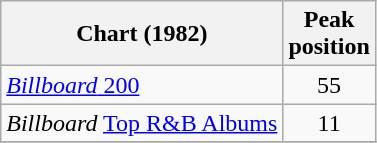<table class="wikitable">
<tr>
<th>Chart (1982)</th>
<th>Peak<br>position</th>
</tr>
<tr>
<td><a href='#'><em>Billboard</em> 200</a></td>
<td align=center>55</td>
</tr>
<tr>
<td><em>Billboard</em> <a href='#'>Top R&B Albums</a></td>
<td align=center>11</td>
</tr>
<tr>
</tr>
</table>
